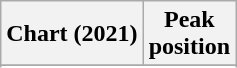<table class="wikitable sortable plainrowheaders" style="text-align:center">
<tr>
<th scope="col">Chart (2021)</th>
<th scope="col">Peak<br>position</th>
</tr>
<tr>
</tr>
<tr>
</tr>
<tr>
</tr>
<tr>
</tr>
<tr>
</tr>
<tr>
</tr>
<tr>
</tr>
<tr>
</tr>
</table>
